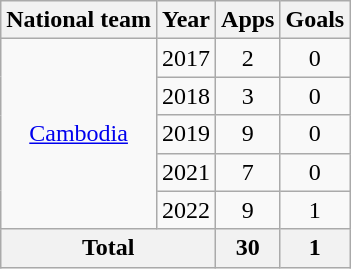<table class="wikitable" style="text-align:center">
<tr>
<th>National team</th>
<th>Year</th>
<th>Apps</th>
<th>Goals</th>
</tr>
<tr>
<td rowspan="5"><a href='#'>Cambodia</a></td>
<td>2017</td>
<td>2</td>
<td>0</td>
</tr>
<tr>
<td>2018</td>
<td>3</td>
<td>0</td>
</tr>
<tr>
<td>2019</td>
<td>9</td>
<td>0</td>
</tr>
<tr>
<td>2021</td>
<td>7</td>
<td>0</td>
</tr>
<tr>
<td>2022</td>
<td>9</td>
<td>1</td>
</tr>
<tr>
<th colspan=2>Total</th>
<th>30</th>
<th>1</th>
</tr>
</table>
